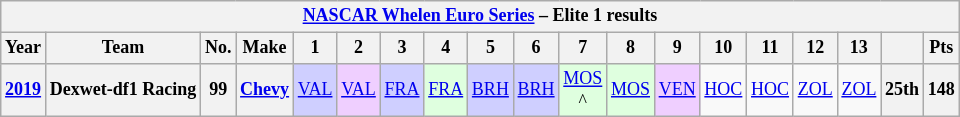<table class="wikitable" style="text-align:center; font-size:75%">
<tr>
<th colspan=21><a href='#'>NASCAR Whelen Euro Series</a> – Elite 1 results</th>
</tr>
<tr>
<th>Year</th>
<th>Team</th>
<th>No.</th>
<th>Make</th>
<th>1</th>
<th>2</th>
<th>3</th>
<th>4</th>
<th>5</th>
<th>6</th>
<th>7</th>
<th>8</th>
<th>9</th>
<th>10</th>
<th>11</th>
<th>12</th>
<th>13</th>
<th></th>
<th>Pts</th>
</tr>
<tr>
<th><a href='#'>2019</a></th>
<th>Dexwet-df1 Racing</th>
<th>99</th>
<th><a href='#'>Chevy</a></th>
<td style="background:#CFCFFF"><a href='#'>VAL</a><br></td>
<td style="background:#EFCFFF"><a href='#'>VAL</a><br></td>
<td style="background:#CFCFFF"><a href='#'>FRA</a><br></td>
<td style="background:#DFFFDF"><a href='#'>FRA</a><br></td>
<td style="background:#CFCFFF"><a href='#'>BRH</a><br></td>
<td style="background:#CFCFFF"><a href='#'>BRH</a><br></td>
<td style="background:#DFFFDF"><a href='#'>MOS</a><br>^</td>
<td style="background:#DFFFDF"><a href='#'>MOS</a><br></td>
<td style="background:#EFCFFF"><a href='#'>VEN</a><br></td>
<td><a href='#'>HOC</a><br></td>
<td><a href='#'>HOC</a><br></td>
<td><a href='#'>ZOL</a><br></td>
<td><a href='#'>ZOL</a><br></td>
<th>25th</th>
<th>148</th>
</tr>
</table>
